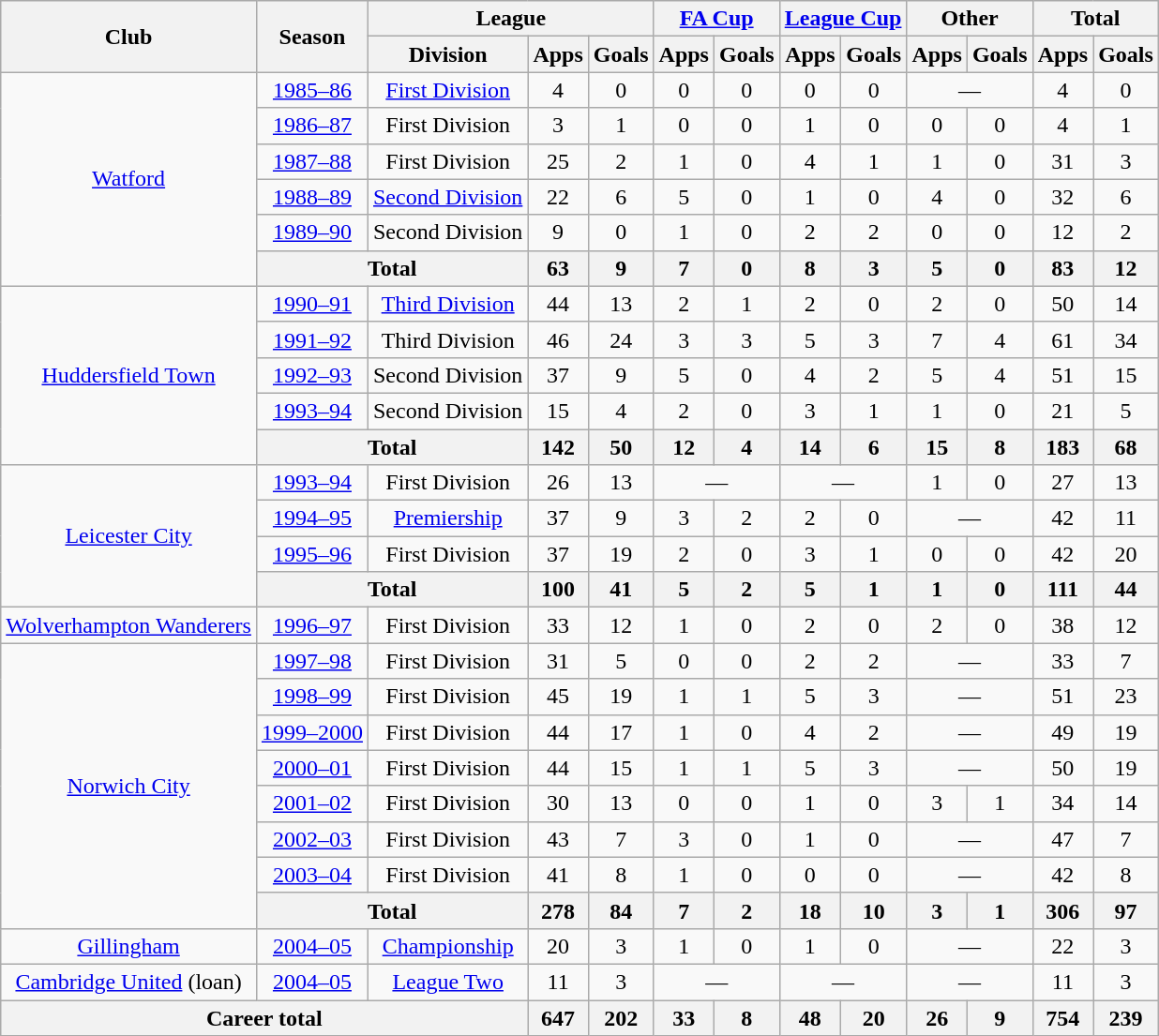<table class="wikitable" style="text-align:center;">
<tr>
<th rowspan="2">Club</th>
<th rowspan="2">Season</th>
<th colspan="3">League</th>
<th colspan="2"><a href='#'>FA Cup</a></th>
<th colspan="2"><a href='#'>League Cup</a></th>
<th colspan="2">Other</th>
<th colspan="2">Total</th>
</tr>
<tr>
<th>Division</th>
<th>Apps</th>
<th>Goals</th>
<th>Apps</th>
<th>Goals</th>
<th>Apps</th>
<th>Goals</th>
<th>Apps</th>
<th>Goals</th>
<th>Apps</th>
<th>Goals</th>
</tr>
<tr>
<td rowspan="6"><a href='#'>Watford</a></td>
<td><a href='#'>1985–86</a></td>
<td><a href='#'>First Division</a></td>
<td>4</td>
<td>0</td>
<td>0</td>
<td>0</td>
<td>0</td>
<td>0</td>
<td colspan="2">—</td>
<td>4</td>
<td>0</td>
</tr>
<tr>
<td><a href='#'>1986–87</a></td>
<td>First Division</td>
<td>3</td>
<td>1</td>
<td>0</td>
<td>0</td>
<td>1</td>
<td>0</td>
<td>0</td>
<td>0</td>
<td>4</td>
<td>1</td>
</tr>
<tr>
<td><a href='#'>1987–88</a></td>
<td>First Division</td>
<td>25</td>
<td>2</td>
<td>1</td>
<td>0</td>
<td>4</td>
<td>1</td>
<td>1</td>
<td>0</td>
<td>31</td>
<td>3</td>
</tr>
<tr>
<td><a href='#'>1988–89</a></td>
<td><a href='#'>Second Division</a></td>
<td>22</td>
<td>6</td>
<td>5</td>
<td>0</td>
<td>1</td>
<td>0</td>
<td>4</td>
<td>0</td>
<td>32</td>
<td>6</td>
</tr>
<tr>
<td><a href='#'>1989–90</a></td>
<td>Second Division</td>
<td>9</td>
<td>0</td>
<td>1</td>
<td>0</td>
<td>2</td>
<td>2</td>
<td>0</td>
<td>0</td>
<td>12</td>
<td>2</td>
</tr>
<tr>
<th colspan="2">Total</th>
<th>63</th>
<th>9</th>
<th>7</th>
<th>0</th>
<th>8</th>
<th>3</th>
<th>5</th>
<th>0</th>
<th>83</th>
<th>12</th>
</tr>
<tr>
<td rowspan="5"><a href='#'>Huddersfield Town</a></td>
<td><a href='#'>1990–91</a></td>
<td><a href='#'>Third Division</a></td>
<td>44</td>
<td>13</td>
<td>2</td>
<td>1</td>
<td>2</td>
<td>0</td>
<td>2</td>
<td>0</td>
<td>50</td>
<td>14</td>
</tr>
<tr>
<td><a href='#'>1991–92</a></td>
<td>Third Division</td>
<td>46</td>
<td>24</td>
<td>3</td>
<td>3</td>
<td>5</td>
<td>3</td>
<td>7</td>
<td>4</td>
<td>61</td>
<td>34</td>
</tr>
<tr>
<td><a href='#'>1992–93</a></td>
<td>Second Division</td>
<td>37</td>
<td>9</td>
<td>5</td>
<td>0</td>
<td>4</td>
<td>2</td>
<td>5</td>
<td>4</td>
<td>51</td>
<td>15</td>
</tr>
<tr>
<td><a href='#'>1993–94</a></td>
<td>Second Division</td>
<td>15</td>
<td>4</td>
<td>2</td>
<td>0</td>
<td>3</td>
<td>1</td>
<td>1</td>
<td>0</td>
<td>21</td>
<td>5</td>
</tr>
<tr>
<th colspan="2">Total</th>
<th>142</th>
<th>50</th>
<th>12</th>
<th>4</th>
<th>14</th>
<th>6</th>
<th>15</th>
<th>8</th>
<th>183</th>
<th>68</th>
</tr>
<tr>
<td rowspan="4"><a href='#'>Leicester City</a></td>
<td><a href='#'>1993–94</a></td>
<td>First Division</td>
<td>26</td>
<td>13</td>
<td colspan="2">—</td>
<td colspan="2">—</td>
<td>1</td>
<td>0</td>
<td>27</td>
<td>13</td>
</tr>
<tr>
<td><a href='#'>1994–95</a></td>
<td><a href='#'>Premiership</a></td>
<td>37</td>
<td>9</td>
<td>3</td>
<td>2</td>
<td>2</td>
<td>0</td>
<td colspan="2">—</td>
<td>42</td>
<td>11</td>
</tr>
<tr>
<td><a href='#'>1995–96</a></td>
<td>First Division</td>
<td>37</td>
<td>19</td>
<td>2</td>
<td>0</td>
<td>3</td>
<td>1</td>
<td>0</td>
<td>0</td>
<td>42</td>
<td>20</td>
</tr>
<tr>
<th colspan="2">Total</th>
<th>100</th>
<th>41</th>
<th>5</th>
<th>2</th>
<th>5</th>
<th>1</th>
<th>1</th>
<th>0</th>
<th>111</th>
<th>44</th>
</tr>
<tr>
<td><a href='#'>Wolverhampton Wanderers</a></td>
<td><a href='#'>1996–97</a></td>
<td>First Division</td>
<td>33</td>
<td>12</td>
<td>1</td>
<td>0</td>
<td>2</td>
<td>0</td>
<td>2</td>
<td>0</td>
<td>38</td>
<td>12</td>
</tr>
<tr>
<td rowspan="8"><a href='#'>Norwich City</a></td>
<td><a href='#'>1997–98</a></td>
<td>First Division</td>
<td>31</td>
<td>5</td>
<td>0</td>
<td>0</td>
<td>2</td>
<td>2</td>
<td colspan="2">—</td>
<td>33</td>
<td>7</td>
</tr>
<tr>
<td><a href='#'>1998–99</a></td>
<td>First Division</td>
<td>45</td>
<td>19</td>
<td>1</td>
<td>1</td>
<td>5</td>
<td>3</td>
<td colspan="2">—</td>
<td>51</td>
<td>23</td>
</tr>
<tr>
<td><a href='#'>1999–2000</a></td>
<td>First Division</td>
<td>44</td>
<td>17</td>
<td>1</td>
<td>0</td>
<td>4</td>
<td>2</td>
<td colspan="2">—</td>
<td>49</td>
<td>19</td>
</tr>
<tr>
<td><a href='#'>2000–01</a></td>
<td>First Division</td>
<td>44</td>
<td>15</td>
<td>1</td>
<td>1</td>
<td>5</td>
<td>3</td>
<td colspan="2">—</td>
<td>50</td>
<td>19</td>
</tr>
<tr>
<td><a href='#'>2001–02</a></td>
<td>First Division</td>
<td>30</td>
<td>13</td>
<td>0</td>
<td>0</td>
<td>1</td>
<td>0</td>
<td>3</td>
<td>1</td>
<td>34</td>
<td>14</td>
</tr>
<tr>
<td><a href='#'>2002–03</a></td>
<td>First Division</td>
<td>43</td>
<td>7</td>
<td>3</td>
<td>0</td>
<td>1</td>
<td>0</td>
<td colspan="2">—</td>
<td>47</td>
<td>7</td>
</tr>
<tr>
<td><a href='#'>2003–04</a></td>
<td>First Division</td>
<td>41</td>
<td>8</td>
<td>1</td>
<td>0</td>
<td>0</td>
<td>0</td>
<td colspan="2">—</td>
<td>42</td>
<td>8</td>
</tr>
<tr>
<th colspan="2">Total</th>
<th>278</th>
<th>84</th>
<th>7</th>
<th>2</th>
<th>18</th>
<th>10</th>
<th>3</th>
<th>1</th>
<th>306</th>
<th>97</th>
</tr>
<tr>
<td><a href='#'>Gillingham</a></td>
<td><a href='#'>2004–05</a></td>
<td><a href='#'>Championship</a></td>
<td>20</td>
<td>3</td>
<td>1</td>
<td>0</td>
<td>1</td>
<td>0</td>
<td colspan="2">—</td>
<td>22</td>
<td>3</td>
</tr>
<tr>
<td><a href='#'>Cambridge United</a> (loan)</td>
<td><a href='#'>2004–05</a></td>
<td><a href='#'>League Two</a></td>
<td>11</td>
<td>3</td>
<td colspan="2">—</td>
<td colspan="2">—</td>
<td colspan="2">—</td>
<td>11</td>
<td>3</td>
</tr>
<tr>
<th colspan="3">Career total</th>
<th>647</th>
<th>202</th>
<th>33</th>
<th>8</th>
<th>48</th>
<th>20</th>
<th>26</th>
<th>9</th>
<th>754</th>
<th>239</th>
</tr>
</table>
